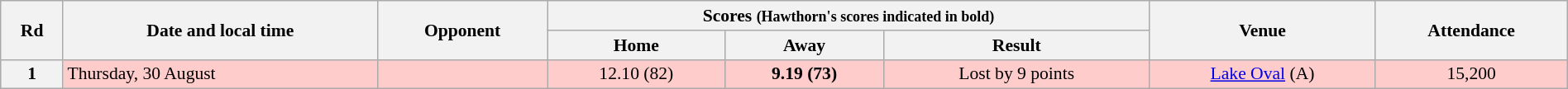<table class="wikitable" style="font-size:90%; text-align:center; width: 100%; margin-left: auto; margin-right: auto">
<tr>
<th rowspan="2">Rd</th>
<th rowspan="2">Date and local time</th>
<th rowspan="2">Opponent</th>
<th colspan="3">Scores <small>(Hawthorn's scores indicated in bold)</small></th>
<th rowspan="2">Venue</th>
<th rowspan="2">Attendance</th>
</tr>
<tr>
<th>Home</th>
<th>Away</th>
<th>Result</th>
</tr>
<tr style="background:#fcc;">
<th>1</th>
<td align=left>Thursday, 30 August</td>
<td align=left></td>
<td>12.10 (82)</td>
<td><strong>9.19 (73)</strong></td>
<td>Lost by 9 points</td>
<td><a href='#'>Lake Oval</a> (A)</td>
<td>15,200</td>
</tr>
</table>
